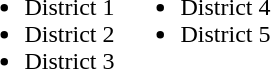<table border="0">
<tr>
<td valign="top"><br><ul><li>District 1</li><li>District 2</li><li>District 3</li></ul></td>
<td valign="top"><br><ul><li>District 4</li><li>District 5</li></ul></td>
</tr>
</table>
